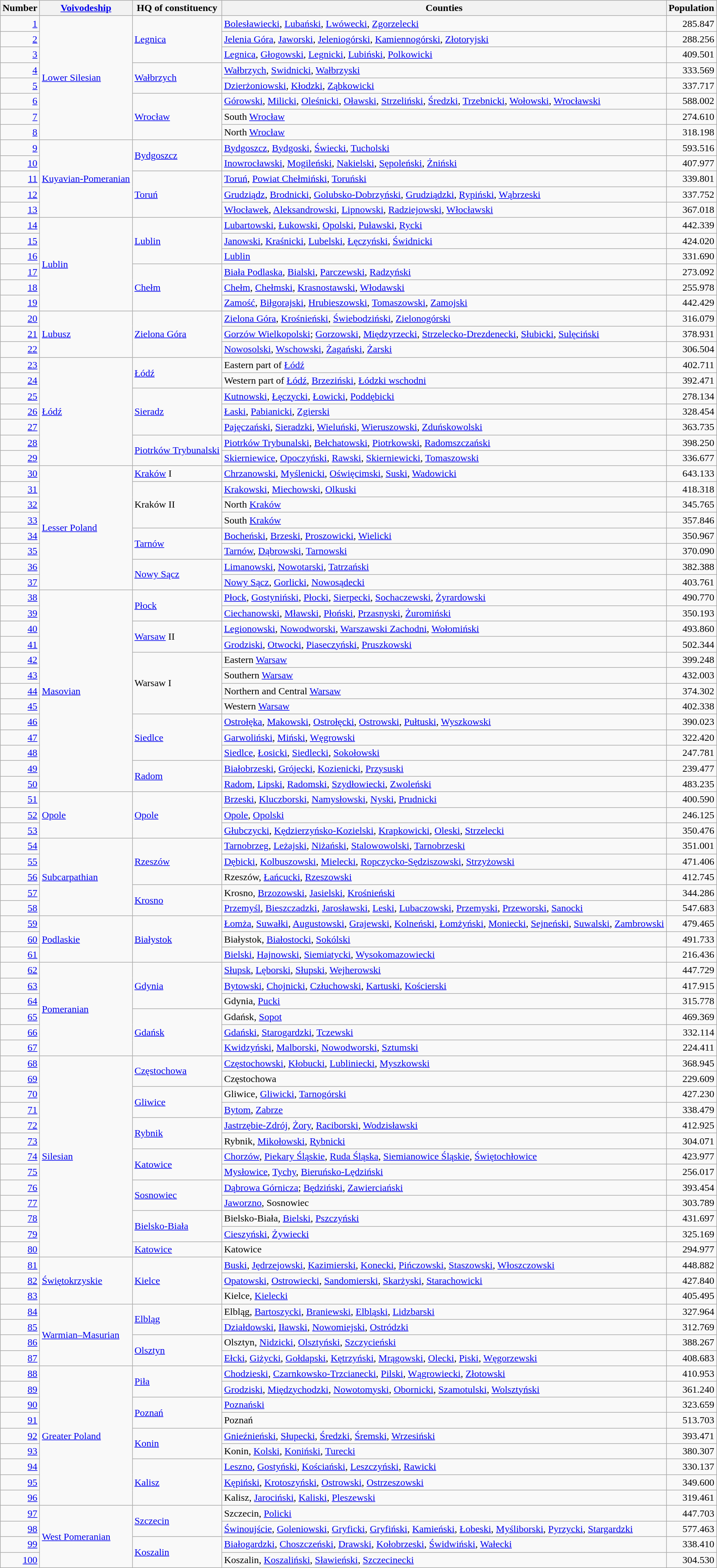<table class="wikitable sortable">
<tr>
<th>Number</th>
<th><a href='#'>Voivodeship</a></th>
<th>HQ of constituency</th>
<th>Counties</th>
<th>Population</th>
</tr>
<tr>
<td align="right"><a href='#'>1</a></td>
<td rowspan="8"><a href='#'>Lower Silesian</a></td>
<td rowspan="3"><a href='#'>Legnica</a></td>
<td><a href='#'>Bolesławiecki</a>, <a href='#'>Lubański</a>, <a href='#'>Lwówecki</a>, <a href='#'>Zgorzelecki</a></td>
<td align="right">285.847</td>
</tr>
<tr>
<td align="right"><a href='#'>2</a></td>
<td><a href='#'>Jelenia Góra</a>, <a href='#'>Jaworski</a>, <a href='#'>Jeleniogórski</a>, <a href='#'>Kamiennogórski</a>, <a href='#'>Złotoryjski</a></td>
<td align="right">288.256</td>
</tr>
<tr>
<td align="right"><a href='#'>3</a></td>
<td><a href='#'>Legnica</a>, <a href='#'>Głogowski</a>, <a href='#'>Legnicki</a>, <a href='#'>Lubiński</a>, <a href='#'>Polkowicki</a></td>
<td align="right">409.501</td>
</tr>
<tr>
<td align="right"><a href='#'>4</a></td>
<td rowspan="2"><a href='#'>Wałbrzych</a></td>
<td><a href='#'>Wałbrzych</a>, <a href='#'>Swidnicki</a>, <a href='#'>Wałbrzyski</a></td>
<td align="right">333.569</td>
</tr>
<tr>
<td align="right"><a href='#'>5</a></td>
<td><a href='#'>Dzierżoniowski</a>, <a href='#'>Kłodzki</a>, <a href='#'>Ząbkowicki</a></td>
<td align="right">337.717</td>
</tr>
<tr>
<td align="right"><a href='#'>6</a></td>
<td rowspan="3"><a href='#'>Wrocław</a></td>
<td><a href='#'>Górowski</a>, <a href='#'>Milicki</a>, <a href='#'>Oleśnicki</a>, <a href='#'>Oławski</a>, <a href='#'>Strzeliński</a>, <a href='#'>Średzki</a>, <a href='#'>Trzebnicki</a>, <a href='#'>Wołowski</a>, <a href='#'>Wrocławski</a></td>
<td align="right">588.002</td>
</tr>
<tr>
<td align="right"><a href='#'>7</a></td>
<td>South <a href='#'>Wrocław</a></td>
<td align="right">274.610</td>
</tr>
<tr>
<td align="right"><a href='#'>8</a></td>
<td>North <a href='#'>Wrocław</a></td>
<td align="right">318.198</td>
</tr>
<tr>
<td align="right"><a href='#'>9</a></td>
<td rowspan="5"><a href='#'>Kuyavian-Pomeranian</a></td>
<td rowspan="2"><a href='#'>Bydgoszcz</a></td>
<td><a href='#'>Bydgoszcz</a>, <a href='#'>Bydgoski</a>, <a href='#'>Świecki</a>, <a href='#'>Tucholski</a></td>
<td align="right">593.516</td>
</tr>
<tr>
<td align="right"><a href='#'>10</a></td>
<td><a href='#'>Inowrocławski</a>, <a href='#'>Mogileński</a>, <a href='#'>Nakielski</a>, <a href='#'>Sępoleński</a>, <a href='#'>Żniński</a></td>
<td align="right">407.977</td>
</tr>
<tr>
<td align="right"><a href='#'>11</a></td>
<td rowspan="3"><a href='#'>Toruń</a></td>
<td><a href='#'>Toruń</a>, <a href='#'>Powiat Chełmiński</a>, <a href='#'>Toruński</a></td>
<td align="right">339.801</td>
</tr>
<tr>
<td align="right"><a href='#'>12</a></td>
<td><a href='#'>Grudziądz</a>, <a href='#'>Brodnicki</a>, <a href='#'>Golubsko-Dobrzyński</a>, <a href='#'>Grudziądzki</a>, <a href='#'>Rypiński</a>, <a href='#'>Wąbrzeski</a></td>
<td align="right">337.752</td>
</tr>
<tr>
<td align="right"><a href='#'>13</a></td>
<td><a href='#'>Włocławek</a>, <a href='#'>Aleksandrowski</a>, <a href='#'>Lipnowski</a>, <a href='#'>Radziejowski</a>, <a href='#'>Włocławski</a></td>
<td align="right">367.018</td>
</tr>
<tr>
<td align="right"><a href='#'>14</a></td>
<td rowspan="6"><a href='#'>Lublin</a></td>
<td rowspan="3"><a href='#'>Lublin</a></td>
<td><a href='#'>Lubartowski</a>, <a href='#'>Łukowski</a>, <a href='#'>Opolski</a>, <a href='#'>Puławski</a>, <a href='#'>Rycki</a></td>
<td align="right">442.339</td>
</tr>
<tr>
<td align="right"><a href='#'>15</a></td>
<td><a href='#'>Janowski</a>, <a href='#'>Kraśnicki</a>, <a href='#'>Lubelski</a>, <a href='#'>Łęczyński</a>, <a href='#'>Świdnicki</a></td>
<td align="right">424.020</td>
</tr>
<tr>
<td align="right"><a href='#'>16</a></td>
<td><a href='#'>Lublin</a></td>
<td align="right">331.690</td>
</tr>
<tr>
<td align="right"><a href='#'>17</a></td>
<td rowspan="3"><a href='#'>Chełm</a></td>
<td><a href='#'>Biała Podlaska</a>, <a href='#'>Bialski</a>, <a href='#'>Parczewski</a>, <a href='#'>Radzyński</a></td>
<td align="right">273.092</td>
</tr>
<tr>
<td align="right"><a href='#'>18</a></td>
<td><a href='#'>Chełm</a>, <a href='#'>Chełmski</a>, <a href='#'>Krasnostawski</a>, <a href='#'>Włodawski</a></td>
<td align="right">255.978</td>
</tr>
<tr>
<td align="right"><a href='#'>19</a></td>
<td><a href='#'>Zamość</a>, <a href='#'>Biłgorajski</a>, <a href='#'>Hrubieszowski</a>, <a href='#'>Tomaszowski</a>, <a href='#'>Zamojski</a></td>
<td align="right">442.429</td>
</tr>
<tr>
<td align="right"><a href='#'>20</a></td>
<td rowspan="3"><a href='#'>Lubusz</a></td>
<td rowspan="3"><a href='#'>Zielona Góra</a></td>
<td><a href='#'>Zielona Góra</a>, <a href='#'>Krośnieński</a>, <a href='#'>Świebodziński</a>, <a href='#'>Zielonogórski</a></td>
<td align="right">316.079</td>
</tr>
<tr>
<td align="right"><a href='#'>21</a></td>
<td><a href='#'>Gorzów Wielkopolski</a>; <a href='#'>Gorzowski</a>, <a href='#'>Międzyrzecki</a>, <a href='#'>Strzelecko-Drezdenecki</a>, <a href='#'>Słubicki</a>, <a href='#'>Sulęciński</a></td>
<td align="right">378.931</td>
</tr>
<tr>
<td align="right"><a href='#'>22</a></td>
<td><a href='#'>Nowosolski</a>, <a href='#'>Wschowski</a>, <a href='#'>Żagański</a>, <a href='#'>Żarski</a></td>
<td align="right">306.504</td>
</tr>
<tr>
<td align="right"><a href='#'>23</a></td>
<td rowspan="7"><a href='#'>Łódź</a></td>
<td rowspan="2"><a href='#'>Łódź</a></td>
<td>Eastern part of <a href='#'>Łódź</a></td>
<td align="right">402.711</td>
</tr>
<tr>
<td align="right"><a href='#'>24</a></td>
<td>Western part of <a href='#'>Łódź</a>, <a href='#'>Brzeziński</a>, <a href='#'>Łódzki wschodni</a></td>
<td align="right">392.471</td>
</tr>
<tr>
<td align="right"><a href='#'>25</a></td>
<td rowspan="3"><a href='#'>Sieradz</a></td>
<td><a href='#'>Kutnowski</a>, <a href='#'>Łęczycki</a>, <a href='#'>Łowicki</a>, <a href='#'>Poddębicki</a></td>
<td align="right">278.134</td>
</tr>
<tr>
<td align="right"><a href='#'>26</a></td>
<td><a href='#'>Łaski</a>, <a href='#'>Pabianicki</a>, <a href='#'>Zgierski</a></td>
<td align="right">328.454</td>
</tr>
<tr>
<td align="right"><a href='#'>27</a></td>
<td><a href='#'>Pajęczański</a>, <a href='#'>Sieradzki</a>, <a href='#'>Wieluński</a>, <a href='#'>Wieruszowski</a>, <a href='#'>Zduńskowolski</a></td>
<td align="right">363.735</td>
</tr>
<tr>
<td align="right"><a href='#'>28</a></td>
<td rowspan="2"><a href='#'>Piotrków Trybunalski</a></td>
<td><a href='#'>Piotrków Trybunalski</a>, <a href='#'>Bełchatowski</a>, <a href='#'>Piotrkowski</a>, <a href='#'>Radomszczański</a></td>
<td align="right">398.250</td>
</tr>
<tr>
<td align="right"><a href='#'>29</a></td>
<td><a href='#'>Skierniewice</a>, <a href='#'>Opoczyński</a>, <a href='#'>Rawski</a>, <a href='#'>Skierniewicki</a>, <a href='#'>Tomaszowski</a></td>
<td align="right">336.677</td>
</tr>
<tr>
<td align="right"><a href='#'>30</a></td>
<td rowspan="8"><a href='#'>Lesser Poland</a></td>
<td><a href='#'>Kraków</a> I</td>
<td><a href='#'>Chrzanowski</a>, <a href='#'>Myślenicki</a>, <a href='#'>Oświęcimski</a>, <a href='#'>Suski</a>, <a href='#'>Wadowicki</a></td>
<td align="right">643.133</td>
</tr>
<tr>
<td align="right"><a href='#'>31</a></td>
<td rowspan="3">Kraków II</td>
<td><a href='#'>Krakowski</a>, <a href='#'>Miechowski</a>, <a href='#'>Olkuski</a></td>
<td align="right">418.318</td>
</tr>
<tr>
<td align="right"><a href='#'>32</a></td>
<td>North <a href='#'>Kraków</a></td>
<td align="right">345.765</td>
</tr>
<tr>
<td align="right"><a href='#'>33</a></td>
<td>South <a href='#'>Kraków</a></td>
<td align="right">357.846</td>
</tr>
<tr>
<td align="right"><a href='#'>34</a></td>
<td rowspan="2"><a href='#'>Tarnów</a></td>
<td><a href='#'>Bocheński</a>, <a href='#'>Brzeski</a>, <a href='#'>Proszowicki</a>, <a href='#'>Wielicki</a></td>
<td align="right">350.967</td>
</tr>
<tr>
<td align="right"><a href='#'>35</a></td>
<td><a href='#'>Tarnów</a>, <a href='#'>Dąbrowski</a>, <a href='#'>Tarnowski</a></td>
<td align="right">370.090</td>
</tr>
<tr>
<td align="right"><a href='#'>36</a></td>
<td rowspan="2"><a href='#'>Nowy Sącz</a></td>
<td><a href='#'>Limanowski</a>, <a href='#'>Nowotarski</a>, <a href='#'>Tatrzański</a></td>
<td align="right">382.388</td>
</tr>
<tr>
<td align="right"><a href='#'>37</a></td>
<td><a href='#'>Nowy Sącz</a>, <a href='#'>Gorlicki</a>, <a href='#'>Nowosądecki</a></td>
<td align="right">403.761</td>
</tr>
<tr>
<td align="right"><a href='#'>38</a></td>
<td rowspan="13"><a href='#'>Masovian</a></td>
<td rowspan="2"><a href='#'>Płock</a></td>
<td><a href='#'>Płock</a>, <a href='#'>Gostyniński</a>, <a href='#'>Płocki</a>, <a href='#'>Sierpecki</a>, <a href='#'>Sochaczewski</a>, <a href='#'>Żyrardowski</a></td>
<td align="right">490.770</td>
</tr>
<tr>
<td align="right"><a href='#'>39</a></td>
<td><a href='#'>Ciechanowski</a>, <a href='#'>Mławski</a>, <a href='#'>Płoński</a>, <a href='#'>Przasnyski</a>, <a href='#'>Żuromiński</a></td>
<td align="right">350.193</td>
</tr>
<tr>
<td align="right"><a href='#'>40</a></td>
<td rowspan="2"><a href='#'>Warsaw</a> II</td>
<td><a href='#'>Legionowski</a>, <a href='#'>Nowodworski</a>, <a href='#'>Warszawski Zachodni</a>, <a href='#'>Wołomiński</a></td>
<td align="right">493.860</td>
</tr>
<tr>
<td align="right"><a href='#'>41</a></td>
<td><a href='#'>Grodziski</a>, <a href='#'>Otwocki</a>, <a href='#'>Piaseczyński</a>, <a href='#'>Pruszkowski</a></td>
<td align="right">502.344</td>
</tr>
<tr>
<td align="right"><a href='#'>42</a></td>
<td rowspan="4">Warsaw I</td>
<td>Eastern <a href='#'>Warsaw</a></td>
<td align="right">399.248</td>
</tr>
<tr>
<td align="right"><a href='#'>43</a></td>
<td>Southern <a href='#'>Warsaw</a></td>
<td align="right">432.003</td>
</tr>
<tr>
<td align="right"><a href='#'>44</a></td>
<td>Northern and Central <a href='#'>Warsaw</a></td>
<td align="right">374.302</td>
</tr>
<tr>
<td align="right"><a href='#'>45</a></td>
<td>Western <a href='#'>Warsaw</a></td>
<td align="right">402.338</td>
</tr>
<tr>
<td align="right"><a href='#'>46</a></td>
<td rowspan="3"><a href='#'>Siedlce</a></td>
<td><a href='#'>Ostrołęka</a>, <a href='#'>Makowski</a>, <a href='#'>Ostrołęcki</a>, <a href='#'>Ostrowski</a>, <a href='#'>Pułtuski</a>, <a href='#'>Wyszkowski</a></td>
<td align="right">390.023</td>
</tr>
<tr>
<td align="right"><a href='#'>47</a></td>
<td><a href='#'>Garwoliński</a>, <a href='#'>Miński</a>, <a href='#'>Węgrowski</a></td>
<td align="right">322.420</td>
</tr>
<tr>
<td align="right"><a href='#'>48</a></td>
<td><a href='#'>Siedlce</a>, <a href='#'>Łosicki</a>, <a href='#'>Siedlecki</a>, <a href='#'>Sokołowski</a></td>
<td align="right">247.781</td>
</tr>
<tr>
<td align="right"><a href='#'>49</a></td>
<td rowspan="2"><a href='#'>Radom</a></td>
<td><a href='#'>Białobrzeski</a>, <a href='#'>Grójecki</a>, <a href='#'>Kozienicki</a>, <a href='#'>Przysuski</a></td>
<td align="right">239.477</td>
</tr>
<tr>
<td align="right"><a href='#'>50</a></td>
<td><a href='#'>Radom</a>, <a href='#'>Lipski</a>, <a href='#'>Radomski</a>, <a href='#'>Szydłowiecki</a>, <a href='#'>Zwoleński</a></td>
<td align="right">483.235</td>
</tr>
<tr>
<td align="right"><a href='#'>51</a></td>
<td rowspan="3"><a href='#'>Opole</a></td>
<td rowspan="3"><a href='#'>Opole</a></td>
<td><a href='#'>Brzeski</a>, <a href='#'>Kluczborski</a>, <a href='#'>Namysłowski</a>, <a href='#'>Nyski</a>, <a href='#'>Prudnicki</a></td>
<td align="right">400.590</td>
</tr>
<tr>
<td align="right"><a href='#'>52</a></td>
<td><a href='#'>Opole</a>, <a href='#'>Opolski</a></td>
<td align="right">246.125</td>
</tr>
<tr>
<td align="right"><a href='#'>53</a></td>
<td><a href='#'>Głubczycki</a>, <a href='#'>Kędzierzyńsko-Kozielski</a>, <a href='#'>Krapkowicki</a>, <a href='#'>Oleski</a>, <a href='#'>Strzelecki</a></td>
<td align="right">350.476</td>
</tr>
<tr>
<td align="right"><a href='#'>54</a></td>
<td rowspan="5"><a href='#'>Subcarpathian</a></td>
<td rowspan="3"><a href='#'>Rzeszów</a></td>
<td><a href='#'>Tarnobrzeg</a>, <a href='#'>Leżajski</a>, <a href='#'>Niżański</a>, <a href='#'>Stalowowolski</a>, <a href='#'>Tarnobrzeski</a></td>
<td align="right">351.001</td>
</tr>
<tr>
<td align="right"><a href='#'>55</a></td>
<td><a href='#'>Dębicki</a>, <a href='#'>Kolbuszowski</a>, <a href='#'>Mielecki</a>, <a href='#'>Ropczycko-Sędziszowski</a>, <a href='#'>Strzyżowski</a></td>
<td align="right">471.406</td>
</tr>
<tr>
<td align="right"><a href='#'>56</a></td>
<td>Rzeszów, <a href='#'>Łańcucki</a>, <a href='#'>Rzeszowski</a></td>
<td align="right">412.745</td>
</tr>
<tr>
<td align="right"><a href='#'>57</a></td>
<td rowspan="2"><a href='#'>Krosno</a></td>
<td>Krosno, <a href='#'>Brzozowski</a>, <a href='#'>Jasielski</a>, <a href='#'>Krośnieński</a></td>
<td align="right">344.286</td>
</tr>
<tr>
<td align="right"><a href='#'>58</a></td>
<td><a href='#'>Przemyśl</a>, <a href='#'>Bieszczadzki</a>, <a href='#'>Jarosławski</a>, <a href='#'>Leski</a>, <a href='#'>Lubaczowski</a>, <a href='#'>Przemyski</a>, <a href='#'>Przeworski</a>, <a href='#'>Sanocki</a></td>
<td align="right">547.683</td>
</tr>
<tr>
<td align="right"><a href='#'>59</a></td>
<td rowspan="3"><a href='#'>Podlaskie</a></td>
<td rowspan="3"><a href='#'>Białystok</a></td>
<td><a href='#'>Łomża</a>, <a href='#'>Suwałki</a>, <a href='#'>Augustowski</a>, <a href='#'>Grajewski</a>, <a href='#'>Kolneński</a>, <a href='#'>Łomżyński</a>, <a href='#'>Moniecki</a>, <a href='#'>Sejneński</a>, <a href='#'>Suwalski</a>, <a href='#'>Zambrowski</a></td>
<td align="right">479.465</td>
</tr>
<tr>
<td align="right"><a href='#'>60</a></td>
<td>Białystok, <a href='#'>Białostocki</a>, <a href='#'>Sokólski</a></td>
<td align="right">491.733</td>
</tr>
<tr>
<td align="right"><a href='#'>61</a></td>
<td><a href='#'>Bielski</a>, <a href='#'>Hajnowski</a>, <a href='#'>Siemiatycki</a>, <a href='#'>Wysokomazowiecki</a></td>
<td align="right">216.436</td>
</tr>
<tr>
<td align="right"><a href='#'>62</a></td>
<td rowspan="6"><a href='#'>Pomeranian</a></td>
<td rowspan="3"><a href='#'>Gdynia</a></td>
<td><a href='#'>Słupsk</a>, <a href='#'>Lęborski</a>, <a href='#'>Słupski</a>, <a href='#'>Wejherowski</a></td>
<td align="right">447.729</td>
</tr>
<tr>
<td align="right"><a href='#'>63</a></td>
<td><a href='#'>Bytowski</a>, <a href='#'>Chojnicki</a>, <a href='#'>Człuchowski</a>, <a href='#'>Kartuski</a>, <a href='#'>Kościerski</a></td>
<td align="right">417.915</td>
</tr>
<tr>
<td align="right"><a href='#'>64</a></td>
<td>Gdynia, <a href='#'>Pucki</a></td>
<td align="right">315.778</td>
</tr>
<tr>
<td align="right"><a href='#'>65</a></td>
<td rowspan="3"><a href='#'>Gdańsk</a></td>
<td>Gdańsk, <a href='#'>Sopot</a></td>
<td align="right">469.369</td>
</tr>
<tr>
<td align="right"><a href='#'>66</a></td>
<td><a href='#'>Gdański</a>, <a href='#'>Starogardzki</a>, <a href='#'>Tczewski</a></td>
<td align="right">332.114</td>
</tr>
<tr>
<td align="right"><a href='#'>67</a></td>
<td><a href='#'>Kwidzyński</a>, <a href='#'>Malborski</a>, <a href='#'>Nowodworski</a>, <a href='#'>Sztumski</a></td>
<td align="right">224.411</td>
</tr>
<tr>
<td align="right"><a href='#'>68</a></td>
<td rowspan="13"><a href='#'>Silesian</a></td>
<td rowspan="2"><a href='#'>Częstochowa</a></td>
<td><a href='#'>Częstochowski</a>, <a href='#'>Kłobucki</a>, <a href='#'>Lubliniecki</a>, <a href='#'>Myszkowski</a></td>
<td align="right">368.945</td>
</tr>
<tr>
<td align="right"><a href='#'>69</a></td>
<td>Częstochowa</td>
<td align="right">229.609</td>
</tr>
<tr>
<td align="right"><a href='#'>70</a></td>
<td rowspan="2"><a href='#'>Gliwice</a></td>
<td>Gliwice, <a href='#'>Gliwicki</a>, <a href='#'>Tarnogórski</a></td>
<td align="right">427.230</td>
</tr>
<tr>
<td align="right"><a href='#'>71</a></td>
<td><a href='#'>Bytom</a>, <a href='#'>Zabrze</a></td>
<td align="right">338.479</td>
</tr>
<tr>
<td align="right"><a href='#'>72</a></td>
<td rowspan="2"><a href='#'>Rybnik</a></td>
<td><a href='#'>Jastrzębie-Zdrój</a>, <a href='#'>Żory</a>, <a href='#'>Raciborski</a>, <a href='#'>Wodzisławski</a></td>
<td align="right">412.925</td>
</tr>
<tr>
<td align="right"><a href='#'>73</a></td>
<td>Rybnik, <a href='#'>Mikołowski</a>, <a href='#'>Rybnicki</a></td>
<td align="right">304.071</td>
</tr>
<tr>
<td align="right"><a href='#'>74</a></td>
<td rowspan="2"><a href='#'>Katowice</a></td>
<td><a href='#'>Chorzów</a>, <a href='#'>Piekary Śląskie</a>, <a href='#'>Ruda Śląska</a>, <a href='#'>Siemianowice Śląskie</a>, <a href='#'>Świętochłowice</a></td>
<td align="right">423.977</td>
</tr>
<tr>
<td align="right"><a href='#'>75</a></td>
<td><a href='#'>Mysłowice</a>, <a href='#'>Tychy</a>, <a href='#'>Bieruńsko-Lędziński</a></td>
<td align="right">256.017</td>
</tr>
<tr>
<td align="right"><a href='#'>76</a></td>
<td rowspan="2"><a href='#'>Sosnowiec</a></td>
<td><a href='#'>Dąbrowa Górnicza</a>; <a href='#'>Będziński</a>, <a href='#'>Zawierciański</a></td>
<td align="right">393.454</td>
</tr>
<tr>
<td align="right"><a href='#'>77</a></td>
<td><a href='#'>Jaworzno</a>, Sosnowiec</td>
<td align="right">303.789</td>
</tr>
<tr>
<td align="right"><a href='#'>78</a></td>
<td rowspan="2"><a href='#'>Bielsko-Biała</a></td>
<td>Bielsko-Biała, <a href='#'>Bielski</a>, <a href='#'>Pszczyński</a></td>
<td align="right">431.697</td>
</tr>
<tr>
<td align="right"><a href='#'>79</a></td>
<td><a href='#'>Cieszyński</a>, <a href='#'>Żywiecki</a></td>
<td align="right">325.169</td>
</tr>
<tr>
<td align="right"><a href='#'>80</a></td>
<td><a href='#'>Katowice</a></td>
<td>Katowice</td>
<td align="right">294.977</td>
</tr>
<tr>
<td align="right"><a href='#'>81</a></td>
<td rowspan="3"><a href='#'>Świętokrzyskie</a></td>
<td rowspan="3"><a href='#'>Kielce</a></td>
<td><a href='#'>Buski</a>, <a href='#'>Jędrzejowski</a>, <a href='#'>Kazimierski</a>, <a href='#'>Konecki</a>, <a href='#'>Pińczowski</a>, <a href='#'>Staszowski</a>, <a href='#'>Włoszczowski</a></td>
<td align="right">448.882</td>
</tr>
<tr>
<td align="right"><a href='#'>82</a></td>
<td><a href='#'>Opatowski</a>, <a href='#'>Ostrowiecki</a>, <a href='#'>Sandomierski</a>, <a href='#'>Skarżyski</a>, <a href='#'>Starachowicki</a></td>
<td align="right">427.840</td>
</tr>
<tr>
<td align="right"><a href='#'>83</a></td>
<td>Kielce, <a href='#'>Kielecki</a></td>
<td align="right">405.495</td>
</tr>
<tr>
<td align="right"><a href='#'>84</a></td>
<td rowspan="4"><a href='#'>Warmian–Masurian</a></td>
<td rowspan="2"><a href='#'>Elbląg</a></td>
<td>Elbląg, <a href='#'>Bartoszycki</a>, <a href='#'>Braniewski</a>, <a href='#'>Elbląski</a>, <a href='#'>Lidzbarski</a></td>
<td align="right">327.964</td>
</tr>
<tr>
<td align="right"><a href='#'>85</a></td>
<td><a href='#'>Działdowski</a>, <a href='#'>Iławski</a>, <a href='#'>Nowomiejski</a>, <a href='#'>Ostródzki</a></td>
<td align="right">312.769</td>
</tr>
<tr>
<td align="right"><a href='#'>86</a></td>
<td rowspan="2"><a href='#'>Olsztyn</a></td>
<td>Olsztyn, <a href='#'>Nidzicki</a>, <a href='#'>Olsztyński</a>, <a href='#'>Szczycieński</a></td>
<td align="right">388.267</td>
</tr>
<tr>
<td align="right"><a href='#'>87</a></td>
<td><a href='#'>Ełcki</a>, <a href='#'>Giżycki</a>, <a href='#'>Gołdapski</a>, <a href='#'>Kętrzyński</a>, <a href='#'>Mrągowski</a>, <a href='#'>Olecki</a>, <a href='#'>Piski</a>, <a href='#'>Węgorzewski</a></td>
<td align="right">408.683</td>
</tr>
<tr>
<td align="right"><a href='#'>88</a></td>
<td rowspan="9"><a href='#'>Greater Poland</a></td>
<td rowspan="2"><a href='#'>Piła</a></td>
<td><a href='#'>Chodzieski</a>, <a href='#'>Czarnkowsko-Trzcianecki</a>, <a href='#'>Pilski</a>, <a href='#'>Wągrowiecki</a>, <a href='#'>Złotowski</a></td>
<td align="right">410.953</td>
</tr>
<tr>
<td align="right"><a href='#'>89</a></td>
<td><a href='#'>Grodziski</a>, <a href='#'>Międzychodzki</a>, <a href='#'>Nowotomyski</a>, <a href='#'>Obornicki</a>, <a href='#'>Szamotulski</a>, <a href='#'>Wolsztyński</a></td>
<td align="right">361.240</td>
</tr>
<tr>
<td align="right"><a href='#'>90</a></td>
<td rowspan="2"><a href='#'>Poznań</a></td>
<td><a href='#'>Poznański</a></td>
<td align="right">323.659</td>
</tr>
<tr>
<td align="right"><a href='#'>91</a></td>
<td>Poznań</td>
<td align="right">513.703</td>
</tr>
<tr>
<td align="right"><a href='#'>92</a></td>
<td rowspan="2"><a href='#'>Konin</a></td>
<td><a href='#'>Gnieźnieński</a>, <a href='#'>Słupecki</a>, <a href='#'>Średzki</a>, <a href='#'>Śremski</a>, <a href='#'>Wrzesiński</a></td>
<td align="right">393.471</td>
</tr>
<tr>
<td align="right"><a href='#'>93</a></td>
<td>Konin, <a href='#'>Kolski</a>, <a href='#'>Koniński</a>, <a href='#'>Turecki</a></td>
<td align="right">380.307</td>
</tr>
<tr>
<td align="right"><a href='#'>94</a></td>
<td rowspan="3"><a href='#'>Kalisz</a></td>
<td><a href='#'>Leszno</a>, <a href='#'>Gostyński</a>, <a href='#'>Kościański</a>, <a href='#'>Leszczyński</a>, <a href='#'>Rawicki</a></td>
<td align="right">330.137</td>
</tr>
<tr>
<td align="right"><a href='#'>95</a></td>
<td><a href='#'>Kępiński</a>, <a href='#'>Krotoszyński</a>, <a href='#'>Ostrowski</a>, <a href='#'>Ostrzeszowski</a></td>
<td align="right">349.600</td>
</tr>
<tr>
<td align="right"><a href='#'>96</a></td>
<td>Kalisz, <a href='#'>Jarociński</a>, <a href='#'>Kaliski</a>, <a href='#'>Pleszewski</a></td>
<td align="right">319.461</td>
</tr>
<tr>
<td align="right"><a href='#'>97</a></td>
<td rowspan="4"><a href='#'>West Pomeranian</a></td>
<td rowspan="2"><a href='#'>Szczecin</a></td>
<td>Szczecin, <a href='#'>Policki</a></td>
<td align="right">447.703</td>
</tr>
<tr>
<td align="right"><a href='#'>98</a></td>
<td><a href='#'>Świnoujście</a>, <a href='#'>Goleniowski</a>, <a href='#'>Gryficki</a>, <a href='#'>Gryfiński</a>, <a href='#'>Kamieński</a>, <a href='#'>Łobeski</a>, <a href='#'>Myśliborski</a>, <a href='#'>Pyrzycki</a>, <a href='#'>Stargardzki</a></td>
<td align="right">577.463</td>
</tr>
<tr>
<td align="right"><a href='#'>99</a></td>
<td rowspan="2"><a href='#'>Koszalin</a></td>
<td><a href='#'>Białogardzki</a>, <a href='#'>Choszczeński</a>, <a href='#'>Drawski</a>, <a href='#'>Kołobrzeski</a>, <a href='#'>Świdwiński</a>, <a href='#'>Wałecki</a></td>
<td align="right">338.410</td>
</tr>
<tr>
<td align="right"><a href='#'>100</a></td>
<td>Koszalin, <a href='#'>Koszaliński</a>, <a href='#'>Sławieński</a>, <a href='#'>Szczecinecki</a></td>
<td align="right">304.530</td>
</tr>
</table>
